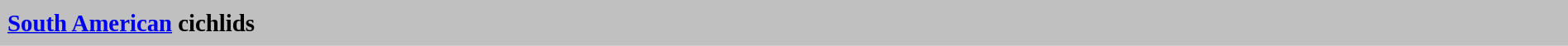<table cellspacing="4" width="100%" style="border:1px solid #C0C0C0; background:silver">
<tr>
<td height="25px" style="font-size:120%; text-align:left; background:silver"><strong><a href='#'>South American</a> cichlids </strong></td>
</tr>
</table>
